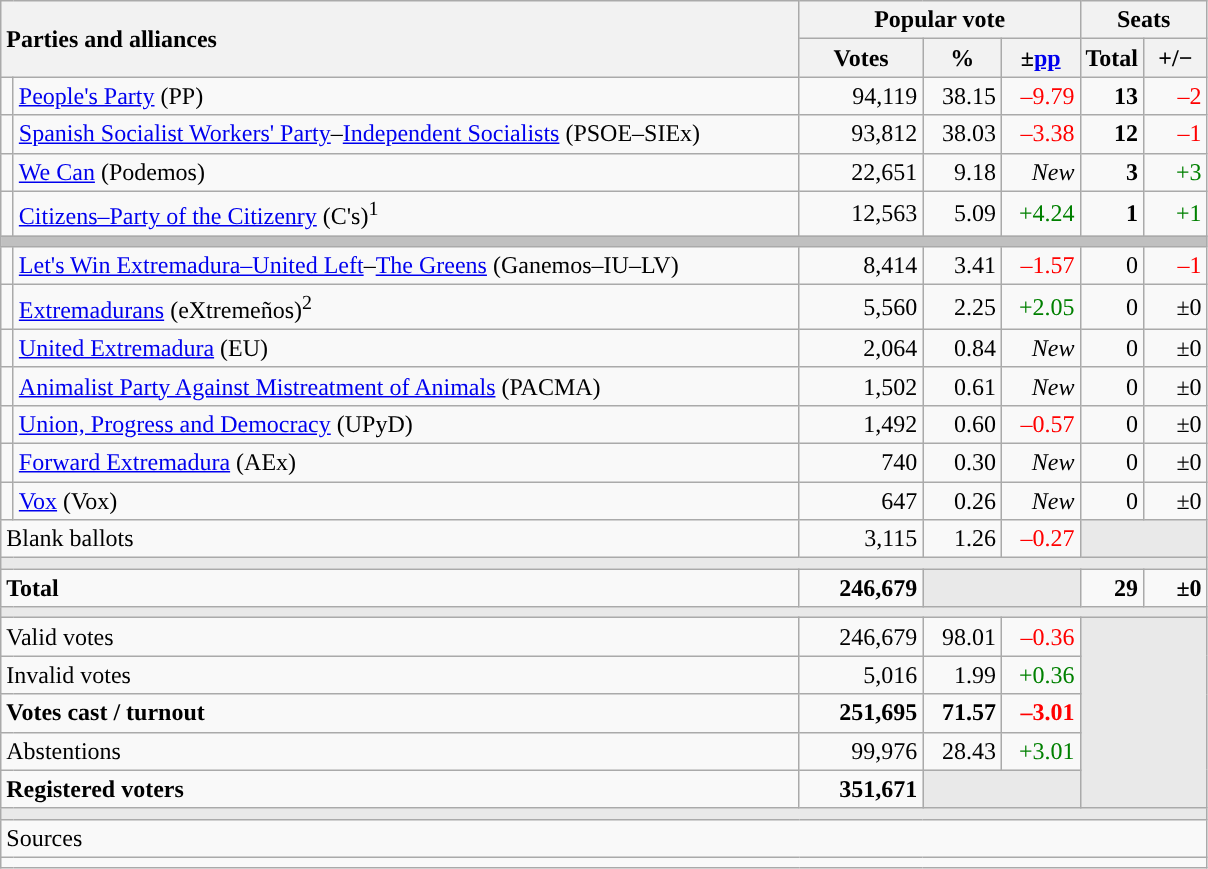<table class="wikitable" style="text-align:right;">
<tr>
<th style="text-align:left;" rowspan="2" colspan="2" width="525">Parties and alliances</th>
<th colspan="3">Popular vote</th>
<th colspan="2">Seats</th>
</tr>
<tr>
<th width="75">Votes</th>
<th width="45">%</th>
<th width="45">±<a href='#'>pp</a></th>
<th width="35">Total</th>
<th width="35">+/−</th>
</tr>
<tr>
<td width="1" style="color:inherit;background:"></td>
<td align="left"><a href='#'>People's Party</a> (PP)</td>
<td>94,119</td>
<td>38.15</td>
<td style="color:red;">–9.79</td>
<td><strong>13</strong></td>
<td style="color:red;">–2</td>
</tr>
<tr>
<td style="color:inherit;background:"></td>
<td align="left"><a href='#'>Spanish Socialist Workers' Party</a>–<a href='#'>Independent Socialists</a> (PSOE–SIEx)</td>
<td>93,812</td>
<td>38.03</td>
<td style="color:red;">–3.38</td>
<td><strong>12</strong></td>
<td style="color:red;">–1</td>
</tr>
<tr>
<td style="color:inherit;background:"></td>
<td align="left"><a href='#'>We Can</a> (Podemos)</td>
<td>22,651</td>
<td>9.18</td>
<td><em>New</em></td>
<td><strong>3</strong></td>
<td style="color:green;">+3</td>
</tr>
<tr>
<td style="color:inherit;background:"></td>
<td align="left"><a href='#'>Citizens–Party of the Citizenry</a> (C's)<sup>1</sup></td>
<td>12,563</td>
<td>5.09</td>
<td style="color:green;">+4.24</td>
<td><strong>1</strong></td>
<td style="color:green;">+1</td>
</tr>
<tr>
<td colspan="7" bgcolor="#C0C0C0"></td>
</tr>
<tr>
<td style="color:inherit;background:"></td>
<td align="left"><a href='#'>Let's Win Extremadura–United Left</a>–<a href='#'>The Greens</a> (Ganemos–IU–LV)</td>
<td>8,414</td>
<td>3.41</td>
<td style="color:red;">–1.57</td>
<td>0</td>
<td style="color:red;">–1</td>
</tr>
<tr>
<td style="color:inherit;background:"></td>
<td align="left"><a href='#'>Extremadurans</a> (eXtremeños)<sup>2</sup></td>
<td>5,560</td>
<td>2.25</td>
<td style="color:green;">+2.05</td>
<td>0</td>
<td>±0</td>
</tr>
<tr>
<td style="color:inherit;background:"></td>
<td align="left"><a href='#'>United Extremadura</a> (EU)</td>
<td>2,064</td>
<td>0.84</td>
<td><em>New</em></td>
<td>0</td>
<td>±0</td>
</tr>
<tr>
<td style="color:inherit;background:"></td>
<td align="left"><a href='#'>Animalist Party Against Mistreatment of Animals</a> (PACMA)</td>
<td>1,502</td>
<td>0.61</td>
<td><em>New</em></td>
<td>0</td>
<td>±0</td>
</tr>
<tr>
<td style="color:inherit;background:"></td>
<td align="left"><a href='#'>Union, Progress and Democracy</a> (UPyD)</td>
<td>1,492</td>
<td>0.60</td>
<td style="color:red;">–0.57</td>
<td>0</td>
<td>±0</td>
</tr>
<tr>
<td style="color:inherit;background:"></td>
<td align="left"><a href='#'>Forward Extremadura</a> (AEx)</td>
<td>740</td>
<td>0.30</td>
<td><em>New</em></td>
<td>0</td>
<td>±0</td>
</tr>
<tr>
<td style="color:inherit;background:"></td>
<td align="left"><a href='#'>Vox</a> (Vox)</td>
<td>647</td>
<td>0.26</td>
<td><em>New</em></td>
<td>0</td>
<td>±0</td>
</tr>
<tr>
<td align="left" colspan="2">Blank ballots</td>
<td>3,115</td>
<td>1.26</td>
<td style="color:red;">–0.27</td>
<td bgcolor="#E9E9E9" colspan="2"></td>
</tr>
<tr>
<td colspan="7" bgcolor="#E9E9E9"></td>
</tr>
<tr style="font-weight:bold;">
<td align="left" colspan="2">Total</td>
<td>246,679</td>
<td bgcolor="#E9E9E9" colspan="2"></td>
<td>29</td>
<td>±0</td>
</tr>
<tr>
<td colspan="7" bgcolor="#E9E9E9"></td>
</tr>
<tr>
<td align="left" colspan="2">Valid votes</td>
<td>246,679</td>
<td>98.01</td>
<td style="color:red;">–0.36</td>
<td bgcolor="#E9E9E9" colspan="2" rowspan="5"></td>
</tr>
<tr>
<td align="left" colspan="2">Invalid votes</td>
<td>5,016</td>
<td>1.99</td>
<td style="color:green;">+0.36</td>
</tr>
<tr style="font-weight:bold;">
<td align="left" colspan="2">Votes cast / turnout</td>
<td>251,695</td>
<td>71.57</td>
<td style="color:red;">–3.01</td>
</tr>
<tr>
<td align="left" colspan="2">Abstentions</td>
<td>99,976</td>
<td>28.43</td>
<td style="color:green;">+3.01</td>
</tr>
<tr style="font-weight:bold;">
<td align="left" colspan="2">Registered voters</td>
<td>351,671</td>
<td bgcolor="#E9E9E9" colspan="2"></td>
</tr>
<tr>
<td colspan="7" bgcolor="#E9E9E9"></td>
</tr>
<tr>
<td align="left" colspan="7">Sources</td>
</tr>
<tr>
<td colspan="7" style="text-align:left; max-width:790px;"></td>
</tr>
</table>
